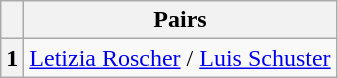<table class="wikitable">
<tr>
<th></th>
<th>Pairs</th>
</tr>
<tr>
<th>1</th>
<td><a href='#'>Letizia Roscher</a> / <a href='#'>Luis Schuster</a></td>
</tr>
</table>
